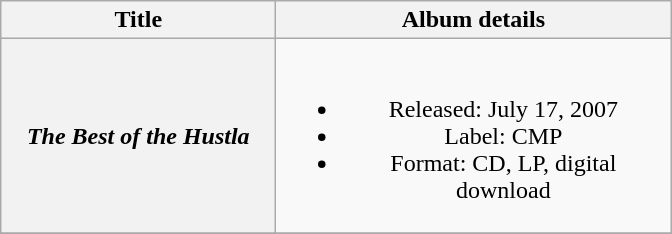<table class="wikitable plainrowheaders" style="text-align:center;">
<tr>
<th scope="col" rowspan="1" style="width:11em;">Title</th>
<th scope="col" rowspan="1" style="width:16em;">Album details</th>
</tr>
<tr>
<th scope="row"><em>The Best of the Hustla</em></th>
<td><br><ul><li>Released: July 17, 2007</li><li>Label: CMP</li><li>Format: CD, LP, digital download</li></ul></td>
</tr>
<tr>
</tr>
</table>
